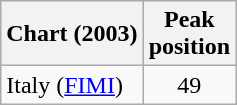<table class="wikitable">
<tr>
<th>Chart (2003)</th>
<th>Peak<br>position</th>
</tr>
<tr>
<td>Italy (<a href='#'>FIMI</a>)</td>
<td align="center">49</td>
</tr>
</table>
